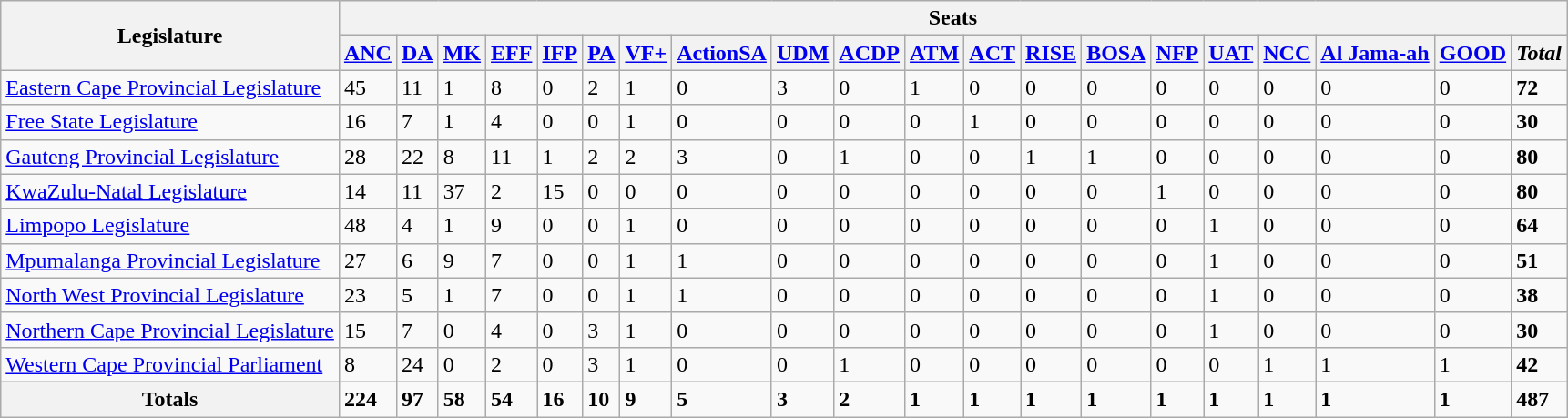<table class="wikitable">
<tr>
<th rowspan="2">Legislature</th>
<th colspan="20">Seats</th>
</tr>
<tr>
<th><a href='#'>ANC</a></th>
<th><a href='#'>DA</a></th>
<th><a href='#'>MK</a></th>
<th><a href='#'>EFF</a></th>
<th><a href='#'>IFP</a></th>
<th><a href='#'>PA</a></th>
<th><a href='#'>VF+</a></th>
<th><a href='#'>ActionSA</a></th>
<th><a href='#'>UDM</a></th>
<th><a href='#'>ACDP</a></th>
<th><a href='#'>ATM</a></th>
<th><a href='#'>	ACT</a></th>
<th><a href='#'>RISE</a></th>
<th><a href='#'>BOSA</a></th>
<th><a href='#'>NFP</a></th>
<th><a href='#'>UAT</a></th>
<th><a href='#'>NCC</a></th>
<th><a href='#'>Al Jama-ah</a></th>
<th><a href='#'>GOOD</a></th>
<th><em>Total</em></th>
</tr>
<tr>
<td><a href='#'>Eastern Cape Provincial Legislature</a></td>
<td>45</td>
<td>11</td>
<td>1</td>
<td>8</td>
<td>0</td>
<td>2</td>
<td>1</td>
<td>0</td>
<td>3</td>
<td>0</td>
<td>1</td>
<td>0</td>
<td>0</td>
<td>0</td>
<td>0</td>
<td>0</td>
<td>0</td>
<td>0</td>
<td>0</td>
<td><strong>72</strong></td>
</tr>
<tr>
<td><a href='#'>Free State Legislature</a></td>
<td>16</td>
<td>7</td>
<td>1</td>
<td>4</td>
<td>0</td>
<td>0</td>
<td>1</td>
<td>0</td>
<td>0</td>
<td>0</td>
<td>0</td>
<td>1</td>
<td>0</td>
<td>0</td>
<td>0</td>
<td>0</td>
<td>0</td>
<td>0</td>
<td>0</td>
<td><strong>30</strong></td>
</tr>
<tr>
<td><a href='#'>Gauteng Provincial Legislature</a></td>
<td>28</td>
<td>22</td>
<td>8</td>
<td>11</td>
<td>1</td>
<td>2</td>
<td>2</td>
<td>3</td>
<td>0</td>
<td>1</td>
<td>0</td>
<td>0</td>
<td>1</td>
<td>1</td>
<td>0</td>
<td>0</td>
<td>0</td>
<td>0</td>
<td>0</td>
<td><strong>80</strong></td>
</tr>
<tr>
<td><a href='#'>KwaZulu-Natal Legislature</a></td>
<td>14</td>
<td>11</td>
<td>37</td>
<td>2</td>
<td>15</td>
<td>0</td>
<td>0</td>
<td>0</td>
<td>0</td>
<td>0</td>
<td>0</td>
<td>0</td>
<td>0</td>
<td>0</td>
<td>1</td>
<td>0</td>
<td>0</td>
<td>0</td>
<td>0</td>
<td><strong>80</strong></td>
</tr>
<tr>
<td><a href='#'>Limpopo Legislature</a></td>
<td>48</td>
<td>4</td>
<td>1</td>
<td>9</td>
<td>0</td>
<td>0</td>
<td>1</td>
<td>0</td>
<td>0</td>
<td>0</td>
<td>0</td>
<td>0</td>
<td>0</td>
<td>0</td>
<td>0</td>
<td>1</td>
<td>0</td>
<td>0</td>
<td>0</td>
<td><strong>64</strong></td>
</tr>
<tr>
<td><a href='#'>Mpumalanga Provincial Legislature</a></td>
<td>27</td>
<td>6</td>
<td>9</td>
<td>7</td>
<td>0</td>
<td>0</td>
<td>1</td>
<td>1</td>
<td>0</td>
<td>0</td>
<td>0</td>
<td>0</td>
<td>0</td>
<td>0</td>
<td>0</td>
<td>1</td>
<td>0</td>
<td>0</td>
<td>0</td>
<td><strong>51</strong></td>
</tr>
<tr>
<td><a href='#'>North West Provincial Legislature</a></td>
<td>23</td>
<td>5</td>
<td>1</td>
<td>7</td>
<td>0</td>
<td>0</td>
<td>1</td>
<td>1</td>
<td>0</td>
<td>0</td>
<td>0</td>
<td>0</td>
<td>0</td>
<td>0</td>
<td>0</td>
<td>1</td>
<td>0</td>
<td>0</td>
<td>0</td>
<td><strong>38</strong></td>
</tr>
<tr>
<td><a href='#'>Northern Cape Provincial Legislature</a></td>
<td>15</td>
<td>7</td>
<td>0</td>
<td>4</td>
<td>0</td>
<td>3</td>
<td>1</td>
<td>0</td>
<td>0</td>
<td>0</td>
<td>0</td>
<td>0</td>
<td>0</td>
<td>0</td>
<td>0</td>
<td>1</td>
<td>0</td>
<td>0</td>
<td>0</td>
<td><strong>30</strong></td>
</tr>
<tr>
<td><a href='#'>Western Cape Provincial Parliament</a></td>
<td>8</td>
<td>24</td>
<td>0</td>
<td>2</td>
<td>0</td>
<td>3</td>
<td>1</td>
<td>0</td>
<td>0</td>
<td>1</td>
<td>0</td>
<td>0</td>
<td>0</td>
<td>0</td>
<td>0</td>
<td>0</td>
<td>1</td>
<td>1</td>
<td>1</td>
<td><strong>42</strong></td>
</tr>
<tr>
<th><strong>Totals</strong></th>
<td><strong>224</strong></td>
<td><strong>97</strong></td>
<td><strong>58</strong></td>
<td><strong>54</strong></td>
<td><strong>16</strong></td>
<td><strong>10</strong></td>
<td><strong>9</strong></td>
<td><strong>5</strong></td>
<td><strong>3</strong></td>
<td><strong>2</strong></td>
<td><strong>1</strong></td>
<td><strong>1</strong></td>
<td><strong>1</strong></td>
<td><strong>1</strong></td>
<td><strong>1</strong></td>
<td><strong>1</strong></td>
<td><strong>1</strong></td>
<td><strong>1</strong></td>
<td><strong>1</strong></td>
<td><strong>487</strong></td>
</tr>
</table>
